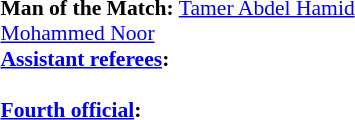<table width=50% style="font-size: 90%">
<tr>
<td><br><strong>Man of the Match:</strong>  <a href='#'>Tamer Abdel Hamid</a><br> <a href='#'>Mohammed Noor</a><br><strong><a href='#'>Assistant referees</a>:</strong><br><br><strong><a href='#'>Fourth official</a>:</strong>
<br></td>
</tr>
</table>
